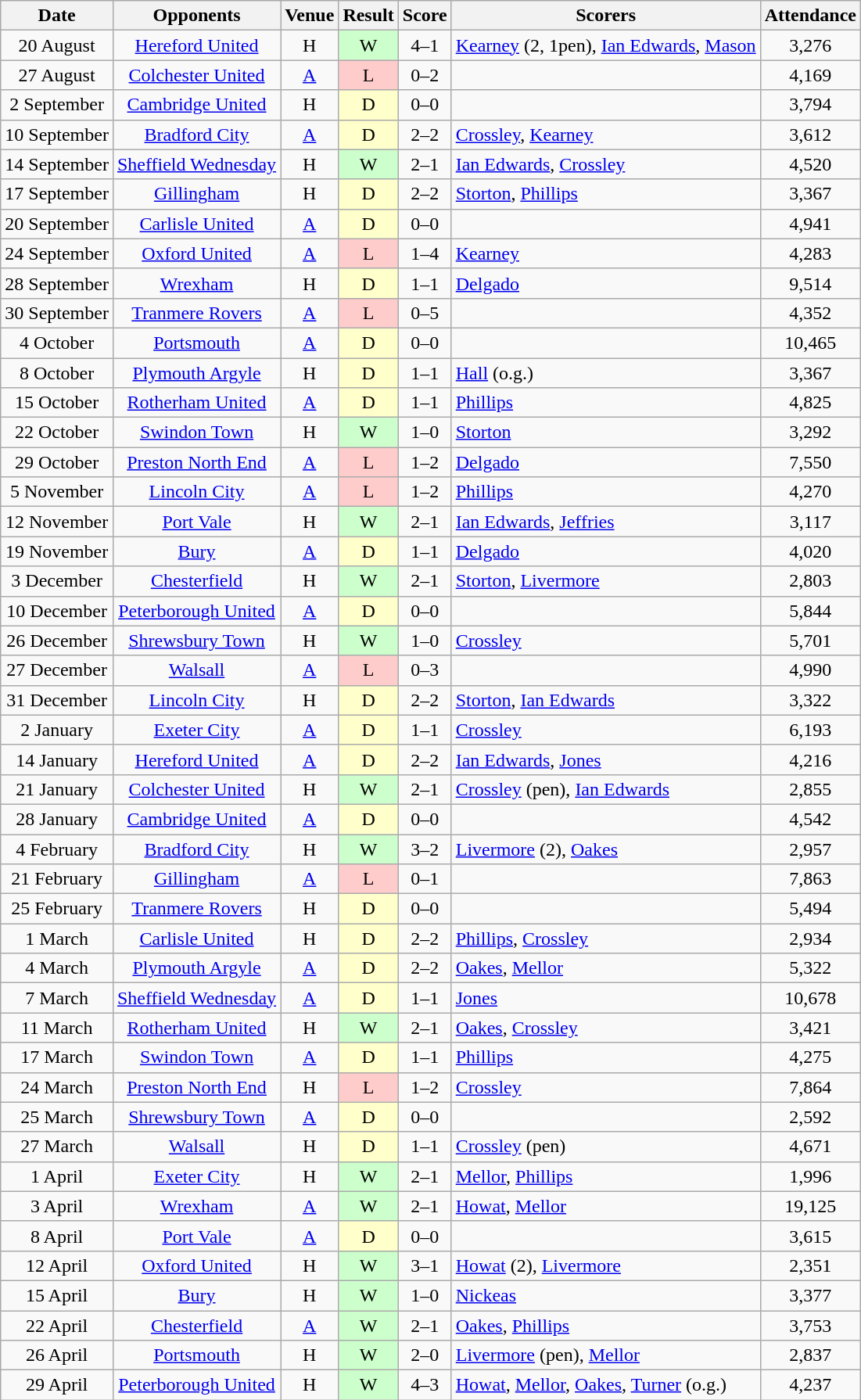<table class="wikitable" style="text-align:center">
<tr>
<th>Date</th>
<th>Opponents</th>
<th>Venue</th>
<th>Result</th>
<th>Score</th>
<th>Scorers</th>
<th>Attendance</th>
</tr>
<tr>
<td>20 August</td>
<td><a href='#'>Hereford United</a></td>
<td>H</td>
<td style="background-color:#CCFFCC">W</td>
<td>4–1</td>
<td align="left"><a href='#'>Kearney</a> (2, 1pen), <a href='#'>Ian Edwards</a>, <a href='#'>Mason</a></td>
<td>3,276</td>
</tr>
<tr>
<td>27 August</td>
<td><a href='#'>Colchester United</a></td>
<td><a href='#'>A</a></td>
<td style="background-color:#FFCCCC">L</td>
<td>0–2</td>
<td align="left"></td>
<td>4,169</td>
</tr>
<tr>
<td>2 September</td>
<td><a href='#'>Cambridge United</a></td>
<td>H</td>
<td style="background-color:#FFFFCC">D</td>
<td>0–0</td>
<td align="left"></td>
<td>3,794</td>
</tr>
<tr>
<td>10 September</td>
<td><a href='#'>Bradford City</a></td>
<td><a href='#'>A</a></td>
<td style="background-color:#FFFFCC">D</td>
<td>2–2</td>
<td align="left"><a href='#'>Crossley</a>, <a href='#'>Kearney</a></td>
<td>3,612</td>
</tr>
<tr>
<td>14 September</td>
<td><a href='#'>Sheffield Wednesday</a></td>
<td>H</td>
<td style="background-color:#CCFFCC">W</td>
<td>2–1</td>
<td align="left"><a href='#'>Ian Edwards</a>, <a href='#'>Crossley</a></td>
<td>4,520</td>
</tr>
<tr>
<td>17 September</td>
<td><a href='#'>Gillingham</a></td>
<td>H</td>
<td style="background-color:#FFFFCC">D</td>
<td>2–2</td>
<td align="left"><a href='#'>Storton</a>, <a href='#'>Phillips</a></td>
<td>3,367</td>
</tr>
<tr>
<td>20 September</td>
<td><a href='#'>Carlisle United</a></td>
<td><a href='#'>A</a></td>
<td style="background-color:#FFFFCC">D</td>
<td>0–0</td>
<td align="left"></td>
<td>4,941</td>
</tr>
<tr>
<td>24 September</td>
<td><a href='#'>Oxford United</a></td>
<td><a href='#'>A</a></td>
<td style="background-color:#FFCCCC">L</td>
<td>1–4</td>
<td align="left"><a href='#'>Kearney</a></td>
<td>4,283</td>
</tr>
<tr>
<td>28 September</td>
<td><a href='#'>Wrexham</a></td>
<td>H</td>
<td style="background-color:#FFFFCC">D</td>
<td>1–1</td>
<td align="left"><a href='#'>Delgado</a></td>
<td>9,514</td>
</tr>
<tr>
<td>30 September</td>
<td><a href='#'>Tranmere Rovers</a></td>
<td><a href='#'>A</a></td>
<td style="background-color:#FFCCCC">L</td>
<td>0–5</td>
<td align="left"></td>
<td>4,352</td>
</tr>
<tr>
<td>4 October</td>
<td><a href='#'>Portsmouth</a></td>
<td><a href='#'>A</a></td>
<td style="background-color:#FFFFCC">D</td>
<td>0–0</td>
<td align="left"></td>
<td>10,465</td>
</tr>
<tr>
<td>8 October</td>
<td><a href='#'>Plymouth Argyle</a></td>
<td>H</td>
<td style="background-color:#FFFFCC">D</td>
<td>1–1</td>
<td align="left"><a href='#'>Hall</a> (o.g.)</td>
<td>3,367</td>
</tr>
<tr>
<td>15 October</td>
<td><a href='#'>Rotherham United</a></td>
<td><a href='#'>A</a></td>
<td style="background-color:#FFFFCC">D</td>
<td>1–1</td>
<td align="left"><a href='#'>Phillips</a></td>
<td>4,825</td>
</tr>
<tr>
<td>22 October</td>
<td><a href='#'>Swindon Town</a></td>
<td>H</td>
<td style="background-color:#CCFFCC">W</td>
<td>1–0</td>
<td align="left"><a href='#'>Storton</a></td>
<td>3,292</td>
</tr>
<tr>
<td>29 October</td>
<td><a href='#'>Preston North End</a></td>
<td><a href='#'>A</a></td>
<td style="background-color:#FFCCCC">L</td>
<td>1–2</td>
<td align="left"><a href='#'>Delgado</a></td>
<td>7,550</td>
</tr>
<tr>
<td>5 November</td>
<td><a href='#'>Lincoln City</a></td>
<td><a href='#'>A</a></td>
<td style="background-color:#FFCCCC">L</td>
<td>1–2</td>
<td align="left"><a href='#'>Phillips</a></td>
<td>4,270</td>
</tr>
<tr>
<td>12 November</td>
<td><a href='#'>Port Vale</a></td>
<td>H</td>
<td style="background-color:#CCFFCC">W</td>
<td>2–1</td>
<td align="left"><a href='#'>Ian Edwards</a>, <a href='#'>Jeffries</a></td>
<td>3,117</td>
</tr>
<tr>
<td>19 November</td>
<td><a href='#'>Bury</a></td>
<td><a href='#'>A</a></td>
<td style="background-color:#FFFFCC">D</td>
<td>1–1</td>
<td align="left"><a href='#'>Delgado</a></td>
<td>4,020</td>
</tr>
<tr>
<td>3 December</td>
<td><a href='#'>Chesterfield</a></td>
<td>H</td>
<td style="background-color:#CCFFCC">W</td>
<td>2–1</td>
<td align="left"><a href='#'>Storton</a>, <a href='#'>Livermore</a></td>
<td>2,803</td>
</tr>
<tr>
<td>10 December</td>
<td><a href='#'>Peterborough United</a></td>
<td><a href='#'>A</a></td>
<td style="background-color:#FFFFCC">D</td>
<td>0–0</td>
<td align="left"></td>
<td>5,844</td>
</tr>
<tr>
<td>26 December</td>
<td><a href='#'>Shrewsbury Town</a></td>
<td>H</td>
<td style="background-color:#CCFFCC">W</td>
<td>1–0</td>
<td align="left"><a href='#'>Crossley</a></td>
<td>5,701</td>
</tr>
<tr>
<td>27 December</td>
<td><a href='#'>Walsall</a></td>
<td><a href='#'>A</a></td>
<td style="background-color:#FFCCCC">L</td>
<td>0–3</td>
<td align="left"></td>
<td>4,990</td>
</tr>
<tr>
<td>31 December</td>
<td><a href='#'>Lincoln City</a></td>
<td>H</td>
<td style="background-color:#FFFFCC">D</td>
<td>2–2</td>
<td align="left"><a href='#'>Storton</a>, <a href='#'>Ian Edwards</a></td>
<td>3,322</td>
</tr>
<tr>
<td>2 January</td>
<td><a href='#'>Exeter City</a></td>
<td><a href='#'>A</a></td>
<td style="background-color:#FFFFCC">D</td>
<td>1–1</td>
<td align="left"><a href='#'>Crossley</a></td>
<td>6,193</td>
</tr>
<tr>
<td>14 January</td>
<td><a href='#'>Hereford United</a></td>
<td><a href='#'>A</a></td>
<td style="background-color:#FFFFCC">D</td>
<td>2–2</td>
<td align="left"><a href='#'>Ian Edwards</a>, <a href='#'>Jones</a></td>
<td>4,216</td>
</tr>
<tr>
<td>21 January</td>
<td><a href='#'>Colchester United</a></td>
<td>H</td>
<td style="background-color:#CCFFCC">W</td>
<td>2–1</td>
<td align="left"><a href='#'>Crossley</a> (pen), <a href='#'>Ian Edwards</a></td>
<td>2,855</td>
</tr>
<tr>
<td>28 January</td>
<td><a href='#'>Cambridge United</a></td>
<td><a href='#'>A</a></td>
<td style="background-color:#FFFFCC">D</td>
<td>0–0</td>
<td align="left"></td>
<td>4,542</td>
</tr>
<tr>
<td>4 February</td>
<td><a href='#'>Bradford City</a></td>
<td>H</td>
<td style="background-color:#CCFFCC">W</td>
<td>3–2</td>
<td align="left"><a href='#'>Livermore</a> (2), <a href='#'>Oakes</a></td>
<td>2,957</td>
</tr>
<tr>
<td>21 February</td>
<td><a href='#'>Gillingham</a></td>
<td><a href='#'>A</a></td>
<td style="background-color:#FFCCCC">L</td>
<td>0–1</td>
<td align="left"></td>
<td>7,863</td>
</tr>
<tr>
<td>25 February</td>
<td><a href='#'>Tranmere Rovers</a></td>
<td>H</td>
<td style="background-color:#FFFFCC">D</td>
<td>0–0</td>
<td align="left"></td>
<td>5,494</td>
</tr>
<tr>
<td>1 March</td>
<td><a href='#'>Carlisle United</a></td>
<td>H</td>
<td style="background-color:#FFFFCC">D</td>
<td>2–2</td>
<td align="left"><a href='#'>Phillips</a>, <a href='#'>Crossley</a></td>
<td>2,934</td>
</tr>
<tr>
<td>4 March</td>
<td><a href='#'>Plymouth Argyle</a></td>
<td><a href='#'>A</a></td>
<td style="background-color:#FFFFCC">D</td>
<td>2–2</td>
<td align="left"><a href='#'>Oakes</a>, <a href='#'>Mellor</a></td>
<td>5,322</td>
</tr>
<tr>
<td>7 March</td>
<td><a href='#'>Sheffield Wednesday</a></td>
<td><a href='#'>A</a></td>
<td style="background-color:#FFFFCC">D</td>
<td>1–1</td>
<td align="left"><a href='#'>Jones</a></td>
<td>10,678</td>
</tr>
<tr>
<td>11 March</td>
<td><a href='#'>Rotherham United</a></td>
<td>H</td>
<td style="background-color:#CCFFCC">W</td>
<td>2–1</td>
<td align="left"><a href='#'>Oakes</a>, <a href='#'>Crossley</a></td>
<td>3,421</td>
</tr>
<tr>
<td>17 March</td>
<td><a href='#'>Swindon Town</a></td>
<td><a href='#'>A</a></td>
<td style="background-color:#FFFFCC">D</td>
<td>1–1</td>
<td align="left"><a href='#'>Phillips</a></td>
<td>4,275</td>
</tr>
<tr>
<td>24 March</td>
<td><a href='#'>Preston North End</a></td>
<td>H</td>
<td style="background-color:#FFCCCC">L</td>
<td>1–2</td>
<td align="left"><a href='#'>Crossley</a></td>
<td>7,864</td>
</tr>
<tr>
<td>25 March</td>
<td><a href='#'>Shrewsbury Town</a></td>
<td><a href='#'>A</a></td>
<td style="background-color:#FFFFCC">D</td>
<td>0–0</td>
<td align="left"></td>
<td>2,592</td>
</tr>
<tr>
<td>27 March</td>
<td><a href='#'>Walsall</a></td>
<td>H</td>
<td style="background-color:#FFFFCC">D</td>
<td>1–1</td>
<td align="left"><a href='#'>Crossley</a> (pen)</td>
<td>4,671</td>
</tr>
<tr>
<td>1 April</td>
<td><a href='#'>Exeter City</a></td>
<td>H</td>
<td style="background-color:#CCFFCC">W</td>
<td>2–1</td>
<td align="left"><a href='#'>Mellor</a>, <a href='#'>Phillips</a></td>
<td>1,996</td>
</tr>
<tr>
<td>3 April</td>
<td><a href='#'>Wrexham</a></td>
<td><a href='#'>A</a></td>
<td style="background-color:#CCFFCC">W</td>
<td>2–1</td>
<td align="left"><a href='#'>Howat</a>, <a href='#'>Mellor</a></td>
<td>19,125</td>
</tr>
<tr>
<td>8 April</td>
<td><a href='#'>Port Vale</a></td>
<td><a href='#'>A</a></td>
<td style="background-color:#FFFFCC">D</td>
<td>0–0</td>
<td align="left"></td>
<td>3,615</td>
</tr>
<tr>
<td>12 April</td>
<td><a href='#'>Oxford United</a></td>
<td>H</td>
<td style="background-color:#CCFFCC">W</td>
<td>3–1</td>
<td align="left"><a href='#'>Howat</a> (2), <a href='#'>Livermore</a></td>
<td>2,351</td>
</tr>
<tr>
<td>15 April</td>
<td><a href='#'>Bury</a></td>
<td>H</td>
<td style="background-color:#CCFFCC">W</td>
<td>1–0</td>
<td align="left"><a href='#'>Nickeas</a></td>
<td>3,377</td>
</tr>
<tr>
<td>22 April</td>
<td><a href='#'>Chesterfield</a></td>
<td><a href='#'>A</a></td>
<td style="background-color:#CCFFCC">W</td>
<td>2–1</td>
<td align="left"><a href='#'>Oakes</a>, <a href='#'>Phillips</a></td>
<td>3,753</td>
</tr>
<tr>
<td>26 April</td>
<td><a href='#'>Portsmouth</a></td>
<td>H</td>
<td style="background-color:#CCFFCC">W</td>
<td>2–0</td>
<td align="left"><a href='#'>Livermore</a> (pen), <a href='#'>Mellor</a></td>
<td>2,837</td>
</tr>
<tr>
<td>29 April</td>
<td><a href='#'>Peterborough United</a></td>
<td>H</td>
<td style="background-color:#CCFFCC">W</td>
<td>4–3</td>
<td align="left"><a href='#'>Howat</a>, <a href='#'>Mellor</a>, <a href='#'>Oakes</a>, <a href='#'>Turner</a> (o.g.)</td>
<td>4,237</td>
</tr>
</table>
